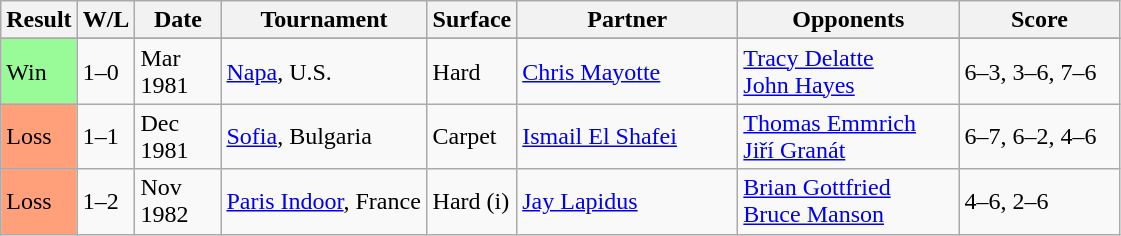<table class="sortable wikitable">
<tr>
<th style="width:40px">Result</th>
<th style="width:30px" class="unsortable">W/L</th>
<th style="width:50px">Date</th>
<th style="width:130px">Tournament</th>
<th style="width:50px">Surface</th>
<th style="width:140px">Partner</th>
<th style="width:140px">Opponents</th>
<th style="width:100px" class="unsortable">Score</th>
</tr>
<tr>
</tr>
<tr>
<td style="background:#98fb98;">Win</td>
<td>1–0</td>
<td>Mar 1981</td>
<td><a href='#'>Napa</a>, U.S.</td>
<td>Hard</td>
<td> <a href='#'>Chris Mayotte</a></td>
<td> <a href='#'>Tracy Delatte</a> <br>  <a href='#'>John Hayes</a></td>
<td>6–3, 3–6, 7–6</td>
</tr>
<tr>
<td style="background:#ffa07a;">Loss</td>
<td>1–1</td>
<td>Dec 1981</td>
<td><a href='#'>Sofia</a>, Bulgaria</td>
<td>Carpet</td>
<td> <a href='#'>Ismail El Shafei</a></td>
<td> <a href='#'>Thomas Emmrich</a> <br>  <a href='#'>Jiří Granát</a></td>
<td>6–7, 6–2, 4–6</td>
</tr>
<tr>
<td style="background:#ffa07a;">Loss</td>
<td>1–2</td>
<td>Nov 1982</td>
<td><a href='#'>Paris Indoor</a>, France</td>
<td>Hard (i)</td>
<td> <a href='#'>Jay Lapidus</a></td>
<td> <a href='#'>Brian Gottfried</a> <br>  <a href='#'>Bruce Manson</a></td>
<td>4–6, 2–6</td>
</tr>
</table>
